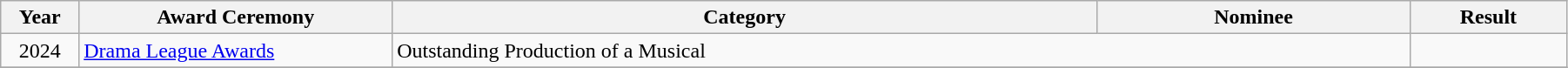<table class="wikitable" style="width:95%;">
<tr>
<th style="width:5%;">Year</th>
<th style="width:20%;">Award Ceremony</th>
<th style="width:45%;">Category</th>
<th style="width:20%;">Nominee</th>
<th style="width:10%;">Result</th>
</tr>
<tr>
<td style="text-align:center;">2024</td>
<td><a href='#'>Drama League Awards</a></td>
<td colspan="2">Outstanding Production of a Musical</td>
<td></td>
</tr>
<tr>
</tr>
</table>
